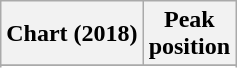<table class="wikitable sortable plainrowheaders" style="text-align:center">
<tr>
<th scope="col">Chart (2018)</th>
<th scope="col">Peak<br>position</th>
</tr>
<tr>
</tr>
<tr>
</tr>
<tr>
</tr>
<tr>
</tr>
<tr>
</tr>
<tr>
</tr>
<tr>
</tr>
<tr>
</tr>
<tr>
</tr>
<tr>
</tr>
</table>
